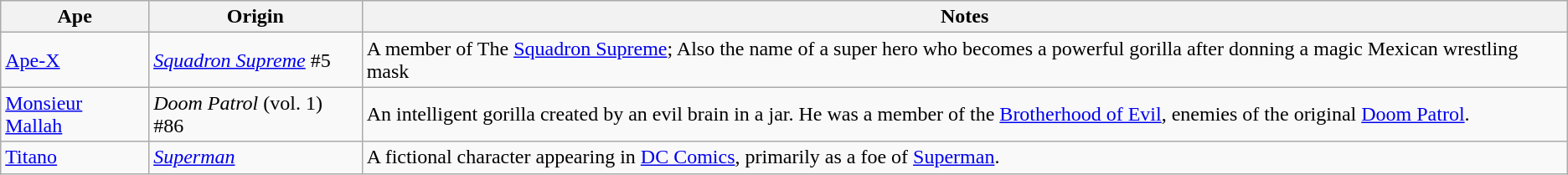<table class="wikitable sortable">
<tr>
<th>Ape</th>
<th>Origin</th>
<th>Notes</th>
</tr>
<tr>
<td><a href='#'>Ape-X</a></td>
<td><em><a href='#'>Squadron Supreme</a></em> #5</td>
<td>A member of The <a href='#'>Squadron Supreme</a>; Also the name of a super hero who becomes a powerful gorilla after donning a magic Mexican wrestling mask</td>
</tr>
<tr>
<td><a href='#'>Monsieur Mallah</a></td>
<td><em>Doom Patrol</em> (vol. 1) #86</td>
<td>An intelligent gorilla created by an evil brain in a jar.  He was a member of the <a href='#'>Brotherhood of Evil</a>, enemies of the original <a href='#'>Doom Patrol</a>.</td>
</tr>
<tr>
<td><a href='#'>Titano</a></td>
<td><em><a href='#'>Superman</a></em></td>
<td>A fictional character appearing in <a href='#'>DC Comics</a>, primarily as a foe of <a href='#'>Superman</a>.</td>
</tr>
</table>
